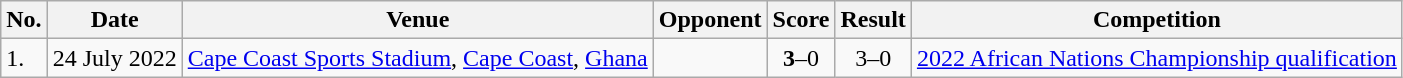<table class="wikitable">
<tr>
<th>No.</th>
<th>Date</th>
<th>Venue</th>
<th>Opponent</th>
<th>Score</th>
<th>Result</th>
<th>Competition</th>
</tr>
<tr>
<td>1.</td>
<td>24 July 2022</td>
<td><a href='#'>Cape Coast Sports Stadium</a>, <a href='#'>Cape Coast</a>, <a href='#'>Ghana</a></td>
<td></td>
<td align=center><strong>3</strong>–0</td>
<td align=center>3–0</td>
<td><a href='#'>2022 African Nations Championship qualification</a></td>
</tr>
</table>
